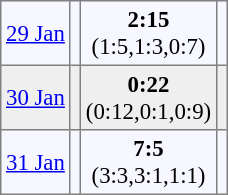<table bgcolor="#f7f8ff" cellpadding="3" cellspacing="0" border="1" style="font-size: 95%; border: gray solid 1px; border-collapse: collapse;">
<tr>
<td><a href='#'>29 Jan</a></td>
<td></td>
<td align="center"><strong>2:15</strong><br>(1:5,1:3,0:7)</td>
<td></td>
</tr>
<tr bgcolor="#EFEFEF">
<td><a href='#'>30 Jan</a></td>
<td></td>
<td align="center"><strong>0:22</strong><br>(0:12,0:1,0:9)</td>
<td></td>
</tr>
<tr>
<td><a href='#'>31 Jan</a></td>
<td></td>
<td align="center"><strong>7:5</strong><br>(3:3,3:1,1:1)</td>
<td></td>
</tr>
</table>
